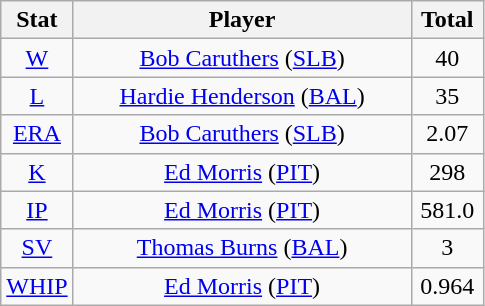<table class="wikitable" style="text-align:center;">
<tr>
<th style="width:15%;">Stat</th>
<th>Player</th>
<th style="width:15%;">Total</th>
</tr>
<tr>
<td><a href='#'>W</a></td>
<td><a href='#'>Bob Caruthers</a> (<a href='#'>SLB</a>)</td>
<td>40</td>
</tr>
<tr>
<td><a href='#'>L</a></td>
<td><a href='#'>Hardie Henderson</a> (<a href='#'>BAL</a>)</td>
<td>35</td>
</tr>
<tr>
<td><a href='#'>ERA</a></td>
<td><a href='#'>Bob Caruthers</a> (<a href='#'>SLB</a>)</td>
<td>2.07</td>
</tr>
<tr>
<td><a href='#'>K</a></td>
<td><a href='#'>Ed Morris</a> (<a href='#'>PIT</a>)</td>
<td>298</td>
</tr>
<tr>
<td><a href='#'>IP</a></td>
<td><a href='#'>Ed Morris</a> (<a href='#'>PIT</a>)</td>
<td>581.0</td>
</tr>
<tr>
<td><a href='#'>SV</a></td>
<td><a href='#'>Thomas Burns</a> (<a href='#'>BAL</a>)</td>
<td>3</td>
</tr>
<tr>
<td><a href='#'>WHIP</a></td>
<td><a href='#'>Ed Morris</a> (<a href='#'>PIT</a>)</td>
<td>0.964</td>
</tr>
</table>
